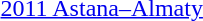<table>
<tr>
<td><a href='#'>2011 Astana–Almaty</a></td>
<td></td>
<td></td>
<td></td>
</tr>
</table>
